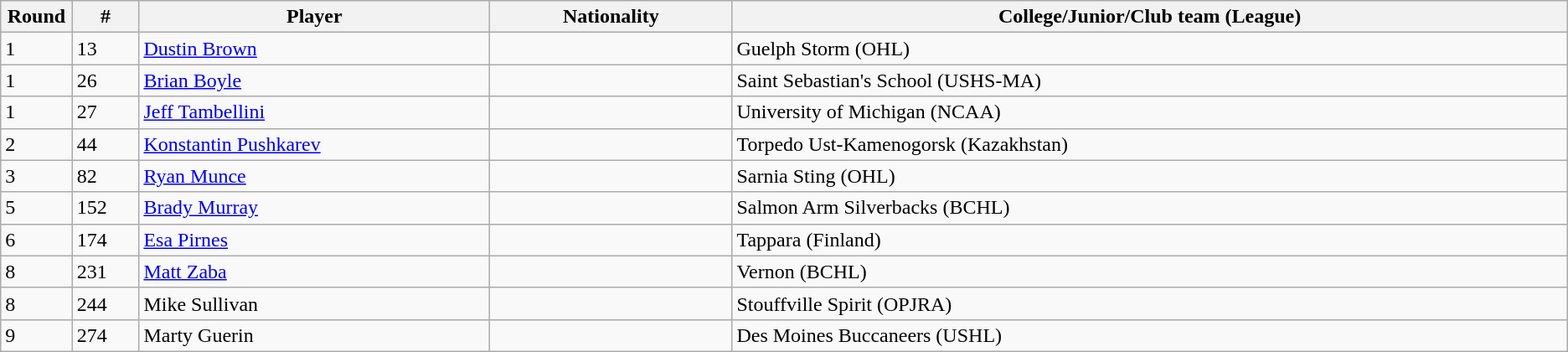<table class="wikitable">
<tr align="center">
<th bgcolor="#DDDDFF" width="4.0%">Round</th>
<th bgcolor="#DDDDFF" width="4.0%">#</th>
<th bgcolor="#DDDDFF" width="21.0%">Player</th>
<th bgcolor="#DDDDFF" width="14.5%">Nationality</th>
<th bgcolor="#DDDDFF" width="50.0%">College/Junior/Club team (League)</th>
</tr>
<tr>
<td>1</td>
<td>13</td>
<td><a href='#'>Dustin Brown</a></td>
<td></td>
<td>Guelph Storm (OHL)</td>
</tr>
<tr>
<td>1</td>
<td>26</td>
<td><a href='#'>Brian Boyle</a></td>
<td></td>
<td>Saint Sebastian's School (USHS-MA)</td>
</tr>
<tr>
<td>1</td>
<td>27</td>
<td><a href='#'>Jeff Tambellini</a></td>
<td></td>
<td>University of Michigan (NCAA)</td>
</tr>
<tr>
<td>2</td>
<td>44</td>
<td><a href='#'>Konstantin Pushkarev</a></td>
<td></td>
<td>Torpedo Ust-Kamenogorsk (Kazakhstan)</td>
</tr>
<tr>
<td>3</td>
<td>82</td>
<td><a href='#'>Ryan Munce</a></td>
<td></td>
<td>Sarnia Sting (OHL)</td>
</tr>
<tr>
<td>5</td>
<td>152</td>
<td><a href='#'>Brady Murray</a></td>
<td></td>
<td>Salmon Arm Silverbacks (BCHL)</td>
</tr>
<tr>
<td>6</td>
<td>174</td>
<td><a href='#'>Esa Pirnes</a></td>
<td></td>
<td>Tappara (Finland)</td>
</tr>
<tr>
<td>8</td>
<td>231</td>
<td><a href='#'>Matt Zaba</a></td>
<td></td>
<td>Vernon (BCHL)</td>
</tr>
<tr>
<td>8</td>
<td>244</td>
<td>Mike Sullivan</td>
<td></td>
<td>Stouffville Spirit (OPJRA)</td>
</tr>
<tr>
<td>9</td>
<td>274</td>
<td>Marty Guerin</td>
<td></td>
<td>Des Moines Buccaneers (USHL)</td>
</tr>
</table>
